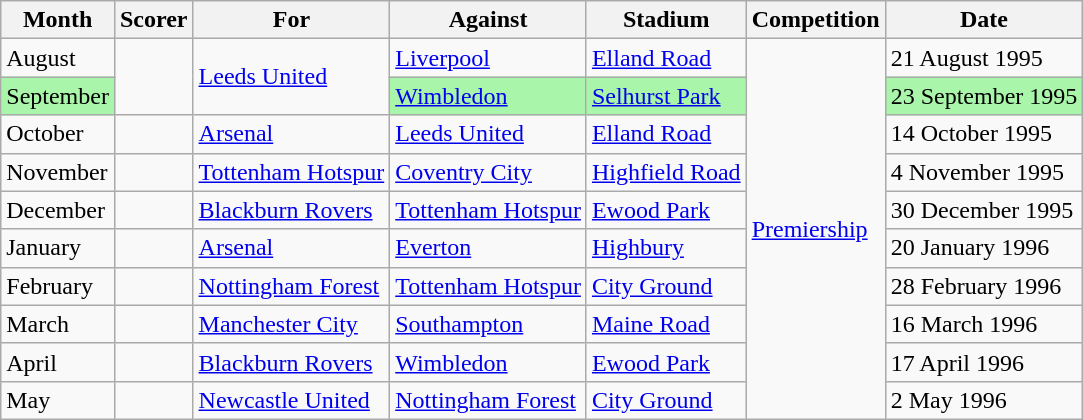<table class="wikitable">
<tr>
<th>Month</th>
<th>Scorer</th>
<th>For</th>
<th>Against</th>
<th>Stadium</th>
<th>Competition</th>
<th>Date</th>
</tr>
<tr>
<td>August</td>
<td rowspan=2> </td>
<td rowspan=2><a href='#'>Leeds United</a></td>
<td><a href='#'>Liverpool</a></td>
<td><a href='#'>Elland Road</a></td>
<td rowspan=10><a href='#'>Premiership</a></td>
<td>21 August 1995</td>
</tr>
<tr>
<td bgcolor=#A9F5A9>September</td>
<td bgcolor=#A9F5A9><a href='#'>Wimbledon</a></td>
<td bgcolor=#A9F5A9><a href='#'>Selhurst Park</a></td>
<td bgcolor=#A9F5A9>23 September 1995</td>
</tr>
<tr>
<td>October</td>
<td> </td>
<td><a href='#'>Arsenal</a></td>
<td><a href='#'>Leeds United</a></td>
<td><a href='#'>Elland Road</a></td>
<td>14 October 1995</td>
</tr>
<tr>
<td>November</td>
<td> </td>
<td><a href='#'>Tottenham Hotspur</a></td>
<td><a href='#'>Coventry City</a></td>
<td><a href='#'>Highfield Road</a></td>
<td>4 November 1995</td>
</tr>
<tr>
<td>December</td>
<td> </td>
<td><a href='#'>Blackburn Rovers</a></td>
<td><a href='#'>Tottenham Hotspur</a></td>
<td><a href='#'>Ewood Park</a></td>
<td>30 December 1995</td>
</tr>
<tr>
<td>January</td>
<td> </td>
<td><a href='#'>Arsenal</a></td>
<td><a href='#'>Everton</a></td>
<td><a href='#'>Highbury</a></td>
<td>20 January 1996</td>
</tr>
<tr>
<td>February</td>
<td> </td>
<td><a href='#'>Nottingham Forest</a></td>
<td><a href='#'>Tottenham Hotspur</a></td>
<td><a href='#'>City Ground</a></td>
<td>28 February 1996</td>
</tr>
<tr>
<td>March</td>
<td> </td>
<td><a href='#'>Manchester City</a></td>
<td><a href='#'>Southampton</a></td>
<td><a href='#'>Maine Road</a></td>
<td>16 March 1996</td>
</tr>
<tr>
<td>April</td>
<td> </td>
<td><a href='#'>Blackburn Rovers</a></td>
<td><a href='#'>Wimbledon</a></td>
<td><a href='#'>Ewood Park</a></td>
<td>17 April 1996</td>
</tr>
<tr>
<td>May</td>
<td> </td>
<td><a href='#'>Newcastle United</a></td>
<td><a href='#'>Nottingham Forest</a></td>
<td><a href='#'>City Ground</a></td>
<td>2 May 1996</td>
</tr>
</table>
